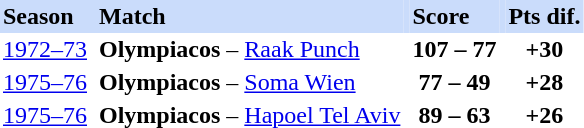<table class="toccolours" border="0" cellpadding="2" cellspacing="0" style="margin:0.5em; text-align: left;">
<tr bgcolor=#CADCFB>
<th>Season</th>
<th></th>
<th>Match</th>
<th></th>
<th>Score</th>
<th></th>
<th>Pts dif.</th>
</tr>
<tr>
<td style="text-align: center;"><a href='#'>1972–73</a></td>
<td></td>
<td style="text-align: left;"><strong>Olympiacos</strong> – <a href='#'>Raak Punch</a></td>
<td></td>
<td style="text-align: center;"><strong>107 – 77</strong></td>
<td></td>
<td style="text-align: center;"><strong>+30</strong></td>
</tr>
<tr>
<td style="text-align: center;"><a href='#'>1975–76</a></td>
<td></td>
<td style="text-align: left;"><strong>Olympiacos</strong> – <a href='#'>Soma Wien</a></td>
<td></td>
<td style="text-align: center;"><strong>77 – 49</strong></td>
<td></td>
<td style="text-align: center;"><strong>+28</strong></td>
</tr>
<tr>
<td style="text-align: center;"><a href='#'>1975–76</a></td>
<td></td>
<td style="text-align: left;"><strong>Olympiacos</strong> – <a href='#'>Hapoel Tel Aviv</a></td>
<td></td>
<td style="text-align: center;"><strong>89 – 63</strong></td>
<td></td>
<td style="text-align: center;"><strong>+26</strong></td>
</tr>
</table>
